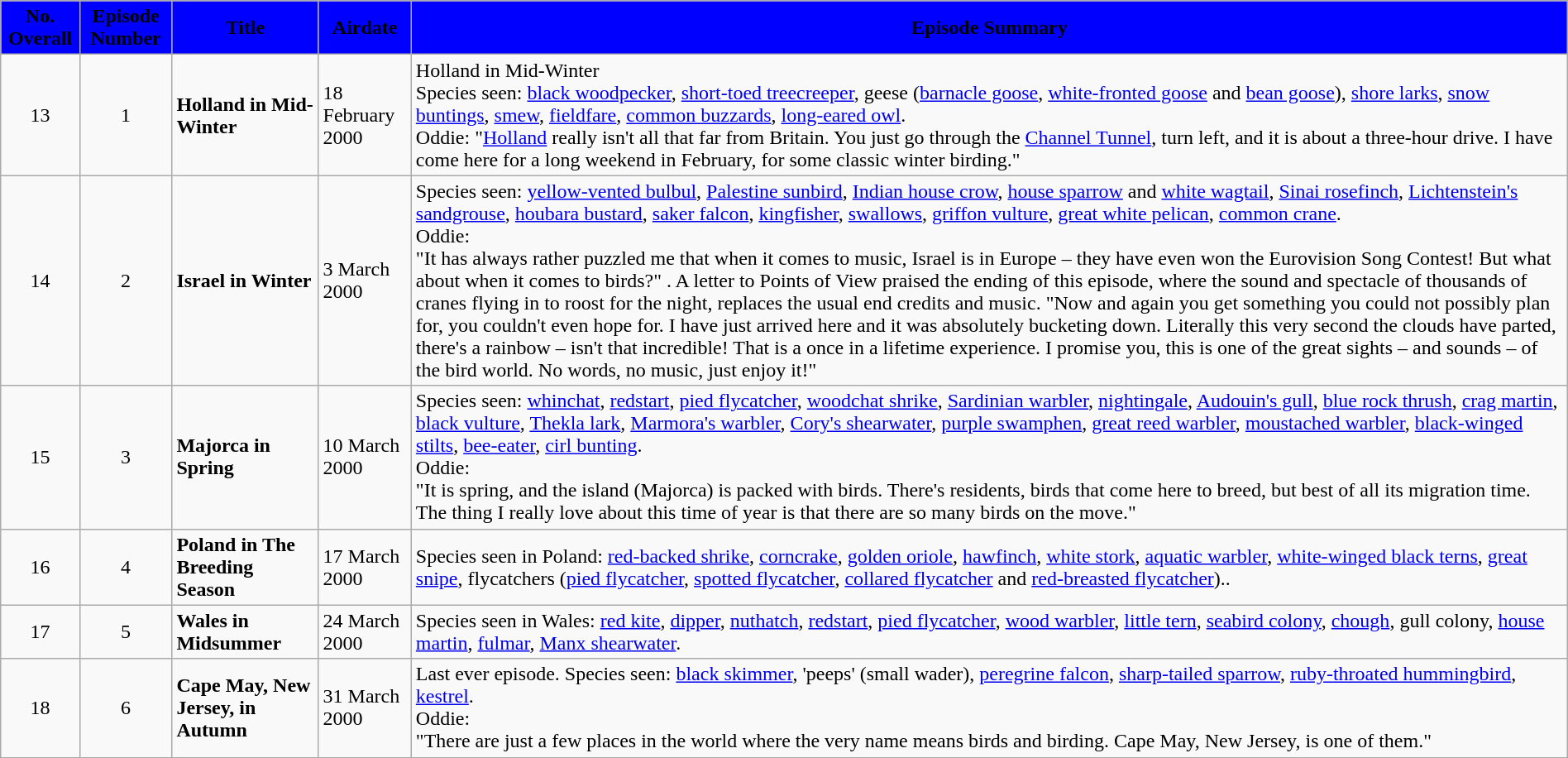<table width="100%" class="wikitable">
<tr style="background:blue; text-align:center;">
<td><strong>No. Overall</strong></td>
<td><strong>Episode Number</strong></td>
<td><strong>Title</strong></td>
<td><strong>Airdate</strong></td>
<td><strong>Episode Summary</strong></td>
</tr>
<tr>
<td style="text-align:center;">13</td>
<td style="text-align:center;">1</td>
<td><strong>Holland in Mid-Winter</strong></td>
<td>18 February 2000</td>
<td>Holland in Mid-Winter<br>Species seen: <a href='#'>black woodpecker</a>, <a href='#'>short-toed treecreeper</a>, geese (<a href='#'>barnacle goose</a>, <a href='#'>white-fronted goose</a> and <a href='#'>bean goose</a>), <a href='#'>shore larks</a>, <a href='#'>snow buntings</a>, <a href='#'>smew</a>, <a href='#'>fieldfare</a>, <a href='#'>common buzzards</a>, <a href='#'>long-eared owl</a>.<br>Oddie:
"<a href='#'>Holland</a> really isn't all that far from Britain. You just go through the <a href='#'>Channel Tunnel</a>, turn left, and it is about a three-hour drive. I have come here for a long weekend in February, for some classic winter birding."</td>
</tr>
<tr>
<td style="text-align:center;">14</td>
<td style="text-align:center;">2</td>
<td><strong>Israel in Winter</strong></td>
<td>3 March 2000</td>
<td>Species seen: <a href='#'>yellow-vented bulbul</a>, <a href='#'>Palestine sunbird</a>, <a href='#'>Indian house crow</a>, <a href='#'>house sparrow</a> and <a href='#'>white wagtail</a>, <a href='#'>Sinai rosefinch</a>, <a href='#'>Lichtenstein's sandgrouse</a>, <a href='#'>houbara bustard</a>, <a href='#'>saker falcon</a>, <a href='#'>kingfisher</a>, <a href='#'>swallows</a>, <a href='#'>griffon vulture</a>, <a href='#'>great white pelican</a>, <a href='#'>common crane</a>.<br>Oddie:<br>"It has always rather puzzled me that when it comes to music, Israel is in Europe – they have even won the Eurovision Song Contest! But what about when it comes to birds?" . A letter to Points of View praised the ending of this episode, where the sound and spectacle of thousands of cranes flying in to roost for the night, replaces the usual end credits and music. "Now and again you get something you could not possibly plan for, you couldn't even hope for. I have just arrived here and it was absolutely bucketing down. Literally this very second the clouds have parted, there's a rainbow – isn't that incredible! That is a once in a lifetime experience. I promise you, this is one of the great sights – and sounds – of the bird world. No words, no music, just enjoy it!"</td>
</tr>
<tr>
<td style="text-align:center;">15</td>
<td style="text-align:center;">3</td>
<td><strong>Majorca in Spring</strong></td>
<td>10 March 2000</td>
<td>Species seen: <a href='#'>whinchat</a>, <a href='#'>redstart</a>, <a href='#'>pied flycatcher</a>, <a href='#'>woodchat shrike</a>, <a href='#'>Sardinian warbler</a>, <a href='#'>nightingale</a>, <a href='#'>Audouin's gull</a>, <a href='#'>blue rock thrush</a>, <a href='#'>crag martin</a>, <a href='#'>black vulture</a>, <a href='#'>Thekla lark</a>, <a href='#'>Marmora's warbler</a>, <a href='#'>Cory's shearwater</a>, <a href='#'>purple swamphen</a>, <a href='#'>great reed warbler</a>, <a href='#'>moustached warbler</a>, <a href='#'>black-winged stilts</a>, <a href='#'>bee-eater</a>, <a href='#'>cirl bunting</a>.<br>Oddie:<br>"It is spring, and the island (Majorca) is packed with birds. There's residents, birds that come here to breed, but best of all its migration time. The thing I really love about this time of year is that there are so many birds on the move."</td>
</tr>
<tr>
<td style="text-align:center;">16</td>
<td style="text-align:center;">4</td>
<td><strong>Poland in The Breeding Season</strong></td>
<td>17 March 2000</td>
<td>Species seen in Poland: <a href='#'>red-backed shrike</a>, <a href='#'>corncrake</a>, <a href='#'>golden oriole</a>, <a href='#'>hawfinch</a>, <a href='#'>white stork</a>, <a href='#'>aquatic warbler</a>, <a href='#'>white-winged black terns</a>, <a href='#'>great snipe</a>, flycatchers (<a href='#'>pied flycatcher</a>, <a href='#'>spotted flycatcher</a>, <a href='#'>collared flycatcher</a> and <a href='#'>red-breasted flycatcher</a>)..</td>
</tr>
<tr>
<td style="text-align:center;">17</td>
<td style="text-align:center;">5</td>
<td><strong>Wales in Midsummer</strong></td>
<td>24 March 2000</td>
<td>Species seen in Wales: <a href='#'>red kite</a>, <a href='#'>dipper</a>, <a href='#'>nuthatch</a>, <a href='#'>redstart</a>, <a href='#'>pied flycatcher</a>, <a href='#'>wood warbler</a>, <a href='#'>little tern</a>, <a href='#'>seabird colony</a>, <a href='#'>chough</a>, gull colony, <a href='#'>house martin</a>, <a href='#'>fulmar</a>, <a href='#'>Manx shearwater</a>.</td>
</tr>
<tr>
<td style="text-align:center;">18</td>
<td style="text-align:center;">6</td>
<td><strong>Cape May, New Jersey, in Autumn</strong></td>
<td>31 March 2000</td>
<td>Last ever episode. Species seen: <a href='#'>black skimmer</a>, 'peeps' (small wader), <a href='#'>peregrine falcon</a>, <a href='#'>sharp-tailed sparrow</a>, <a href='#'>ruby-throated hummingbird</a>, <a href='#'>kestrel</a>.<br>Oddie:<br>"There are just a few places in the world where the very name means birds and birding. Cape May, New Jersey, is one of them."</td>
</tr>
</table>
